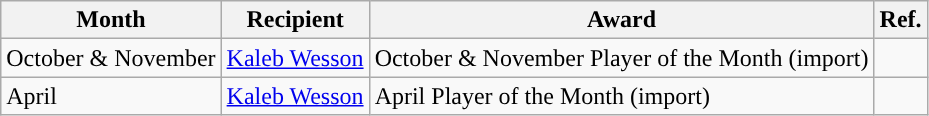<table class="wikitable">
<tr>
<th>Month</th>
<th>Recipient</th>
<th>Award</th>
<th>Ref.</th>
</tr>
<tr>
<td>October & November</td>
<td><a href='#'>Kaleb Wesson</a></td>
<td>October & November Player of the Month (import)</td>
<td></td>
</tr>
<tr>
<td>April</td>
<td><a href='#'>Kaleb Wesson</a></td>
<td>April Player of the Month (import)</td>
<td></td>
</tr>
</table>
